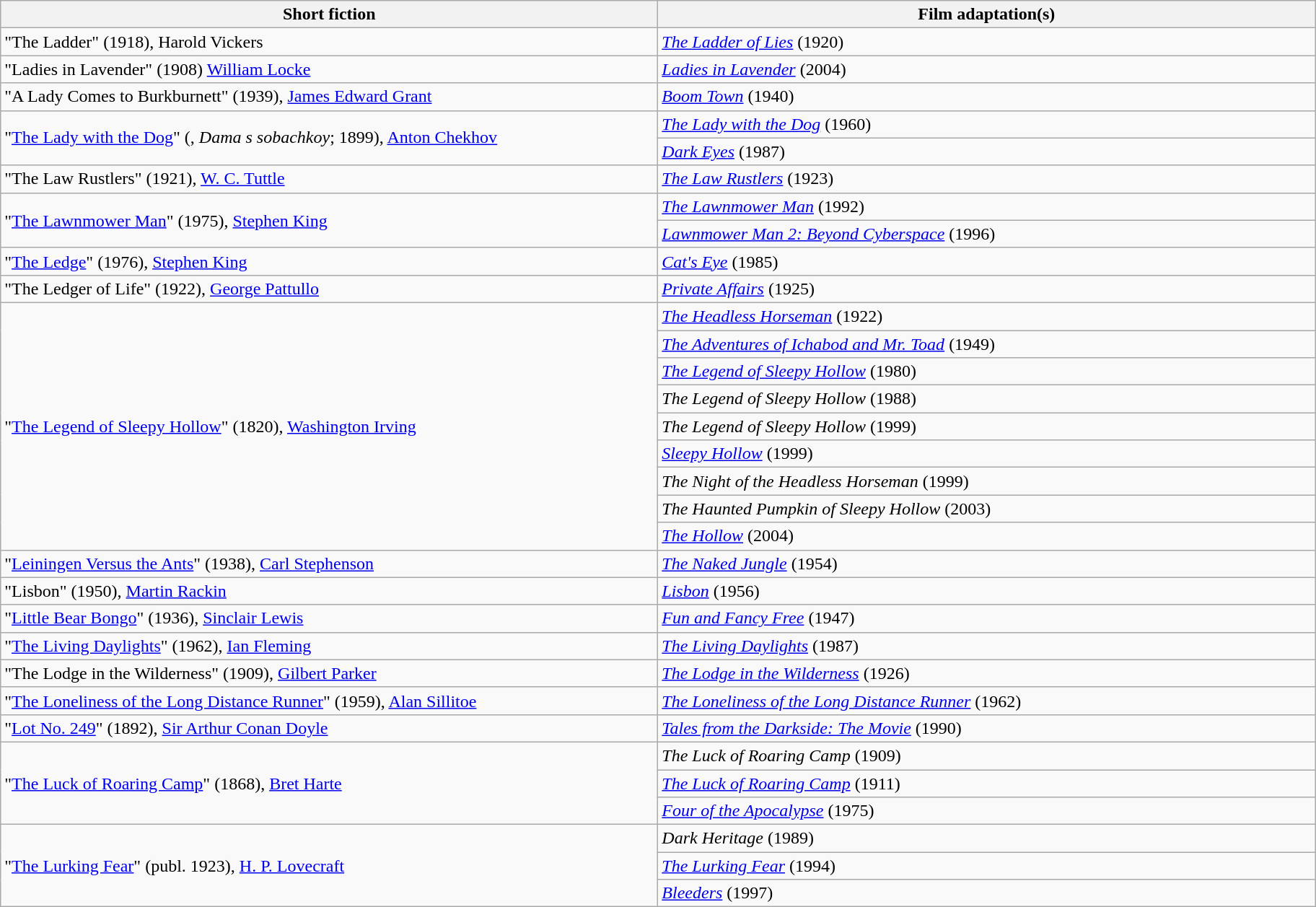<table class="wikitable">
<tr>
<th width="600">Short fiction</th>
<th width="600">Film adaptation(s)</th>
</tr>
<tr>
<td>"The Ladder" (1918), Harold Vickers</td>
<td><em><a href='#'>The Ladder of Lies</a></em> (1920)</td>
</tr>
<tr>
<td>"Ladies in Lavender" (1908) <a href='#'>William Locke</a></td>
<td><em><a href='#'>Ladies in Lavender</a></em> (2004)</td>
</tr>
<tr>
<td>"A Lady Comes to Burkburnett" (1939), <a href='#'>James Edward Grant</a></td>
<td><em><a href='#'>Boom Town</a></em> (1940)</td>
</tr>
<tr>
<td rowspan="2">"<a href='#'>The Lady with the Dog</a>" (, <em>Dama s sobachkoy</em>; 1899), <a href='#'>Anton Chekhov</a></td>
<td><em><a href='#'>The Lady with the Dog</a></em> (1960)</td>
</tr>
<tr>
<td><em><a href='#'>Dark Eyes</a></em> (1987)</td>
</tr>
<tr>
<td>"The Law Rustlers" (1921), <a href='#'>W. C. Tuttle</a></td>
<td><em><a href='#'>The Law Rustlers</a></em> (1923)</td>
</tr>
<tr>
<td rowspan="2">"<a href='#'>The Lawnmower Man</a>" (1975), <a href='#'>Stephen King</a></td>
<td><em><a href='#'>The Lawnmower Man</a></em> (1992)</td>
</tr>
<tr>
<td><em><a href='#'>Lawnmower Man 2: Beyond Cyberspace</a></em> (1996)</td>
</tr>
<tr>
<td>"<a href='#'>The Ledge</a>" (1976), <a href='#'>Stephen King</a></td>
<td><em><a href='#'>Cat's Eye</a></em> (1985)</td>
</tr>
<tr>
<td>"The Ledger of Life" (1922), <a href='#'>George Pattullo</a></td>
<td><em><a href='#'>Private Affairs</a></em> (1925)</td>
</tr>
<tr>
<td rowspan="9">"<a href='#'>The Legend of Sleepy Hollow</a>" (1820), <a href='#'>Washington Irving</a></td>
<td><em><a href='#'>The Headless Horseman</a></em> (1922)</td>
</tr>
<tr>
<td><em><a href='#'>The Adventures of Ichabod and Mr. Toad</a></em> (1949)</td>
</tr>
<tr>
<td><em><a href='#'>The Legend of Sleepy Hollow</a></em> (1980)</td>
</tr>
<tr>
<td><em>The Legend of Sleepy Hollow</em> (1988)</td>
</tr>
<tr>
<td><em>The Legend of Sleepy Hollow</em> (1999)</td>
</tr>
<tr>
<td><em><a href='#'>Sleepy Hollow</a></em> (1999)</td>
</tr>
<tr>
<td><em>The Night of the Headless Horseman</em> (1999)</td>
</tr>
<tr>
<td><em>The Haunted Pumpkin of Sleepy Hollow</em> (2003)</td>
</tr>
<tr>
<td><em><a href='#'>The Hollow</a></em> (2004)</td>
</tr>
<tr>
<td>"<a href='#'>Leiningen Versus the Ants</a>" (1938), <a href='#'>Carl Stephenson</a></td>
<td><em><a href='#'>The Naked Jungle</a></em> (1954)</td>
</tr>
<tr>
<td>"Lisbon" (1950), <a href='#'>Martin Rackin</a></td>
<td><em><a href='#'>Lisbon</a></em> (1956)</td>
</tr>
<tr>
<td>"<a href='#'>Little Bear Bongo</a>" (1936), <a href='#'>Sinclair Lewis</a></td>
<td><em><a href='#'>Fun and Fancy Free</a></em> (1947)</td>
</tr>
<tr>
<td>"<a href='#'>The Living Daylights</a>" (1962), <a href='#'>Ian Fleming</a></td>
<td><em><a href='#'>The Living Daylights</a></em> (1987)</td>
</tr>
<tr>
<td>"The Lodge in the Wilderness" (1909), <a href='#'>Gilbert Parker</a></td>
<td><em><a href='#'>The Lodge in the Wilderness</a></em> (1926)</td>
</tr>
<tr>
<td>"<a href='#'>The Loneliness of the Long Distance Runner</a>" (1959), <a href='#'>Alan Sillitoe</a></td>
<td><em><a href='#'>The Loneliness of the Long Distance Runner</a></em> (1962)</td>
</tr>
<tr>
<td>"<a href='#'>Lot No. 249</a>" (1892), <a href='#'>Sir Arthur Conan Doyle</a></td>
<td><em><a href='#'>Tales from the Darkside: The Movie</a></em> (1990)</td>
</tr>
<tr>
<td rowspan="3">"<a href='#'>The Luck of Roaring Camp</a>" (1868), <a href='#'>Bret Harte</a></td>
<td><em>The Luck of Roaring Camp</em> (1909)</td>
</tr>
<tr>
<td><em><a href='#'>The Luck of Roaring Camp</a></em> (1911)</td>
</tr>
<tr>
<td><em><a href='#'>Four of the Apocalypse</a></em> (1975)</td>
</tr>
<tr>
<td rowspan="3">"<a href='#'>The Lurking Fear</a>" (publ. 1923), <a href='#'>H. P. Lovecraft</a></td>
<td><em>Dark Heritage</em> (1989)</td>
</tr>
<tr>
<td><em><a href='#'>The Lurking Fear</a></em> (1994)</td>
</tr>
<tr>
<td><em><a href='#'>Bleeders</a></em> (1997)</td>
</tr>
</table>
